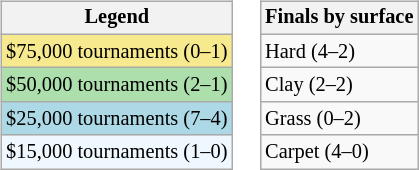<table>
<tr valign=top>
<td><br><table class="wikitable" style="font-size:85%;">
<tr>
<th>Legend</th>
</tr>
<tr style="background:#f7e98e;">
<td>$75,000 tournaments (0–1)</td>
</tr>
<tr style="background:#addfad;">
<td>$50,000 tournaments (2–1)</td>
</tr>
<tr style="background:lightblue;">
<td>$25,000 tournaments (7–4)</td>
</tr>
<tr style="background:#f0f8ff;">
<td>$15,000 tournaments (1–0)</td>
</tr>
</table>
</td>
<td><br><table class="wikitable" style="font-size:85%;">
<tr>
<th>Finals by surface</th>
</tr>
<tr>
<td>Hard (4–2)</td>
</tr>
<tr>
<td>Clay (2–2)</td>
</tr>
<tr>
<td>Grass (0–2)</td>
</tr>
<tr>
<td>Carpet (4–0)</td>
</tr>
</table>
</td>
</tr>
</table>
